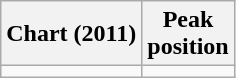<table class="wikitable">
<tr>
<th>Chart (2011)</th>
<th>Peak<br>position</th>
</tr>
<tr>
<td></td>
</tr>
</table>
